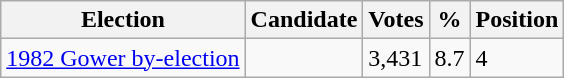<table class="wikitable sortable">
<tr>
<th>Election</th>
<th>Candidate</th>
<th>Votes</th>
<th>%</th>
<th>Position</th>
</tr>
<tr>
<td><a href='#'>1982 Gower by-election</a></td>
<td></td>
<td>3,431</td>
<td>8.7</td>
<td>4</td>
</tr>
</table>
